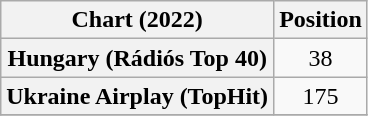<table class="wikitable sortable plainrowheaders" style="text-align:center">
<tr>
<th>Chart (2022)</th>
<th>Position</th>
</tr>
<tr>
<th scope="row">Hungary (Rádiós Top 40)</th>
<td>38</td>
</tr>
<tr>
<th scope="row">Ukraine Airplay (TopHit)</th>
<td>175</td>
</tr>
<tr>
</tr>
</table>
